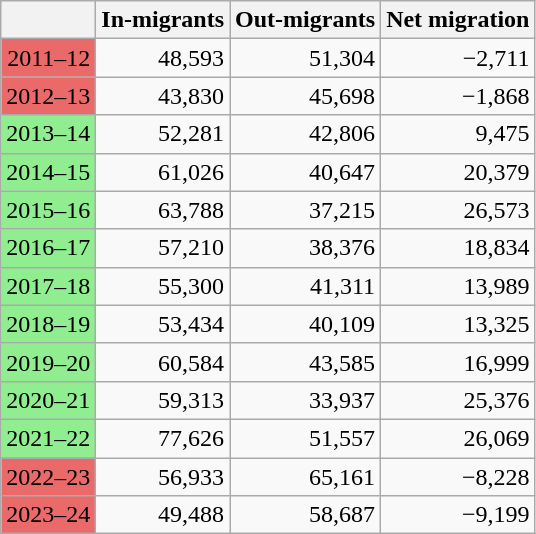<table class="wikitable">
<tr>
<th></th>
<th>In-migrants</th>
<th>Out-migrants</th>
<th>Net migration</th>
</tr>
<tr align="right">
<td style="background: #EA6A6A;">2011–12</td>
<td> 48,593</td>
<td> 51,304</td>
<td> −2,711</td>
</tr>
<tr align="right">
<td style="background: #EA6A6A;">2012–13</td>
<td> 43,830</td>
<td> 45,698</td>
<td> −1,868</td>
</tr>
<tr align="right">
<td style="background: #90EE90;">2013–14</td>
<td> 52,281</td>
<td> 42,806</td>
<td> 9,475</td>
</tr>
<tr align="right">
<td style="background: #90EE90;">2014–15</td>
<td> 61,026</td>
<td> 40,647</td>
<td> 20,379</td>
</tr>
<tr align="right">
<td style="background: #90EE90;">2015–16</td>
<td> 63,788</td>
<td> 37,215</td>
<td> 26,573</td>
</tr>
<tr align="right">
<td style="background: #90EE90;">2016–17</td>
<td> 57,210</td>
<td> 38,376</td>
<td> 18,834</td>
</tr>
<tr align="right">
<td style="background: #90EE90;">2017–18</td>
<td> 55,300</td>
<td> 41,311</td>
<td> 13,989</td>
</tr>
<tr align="right">
<td style="background: #90EE90;">2018–19</td>
<td> 53,434</td>
<td> 40,109</td>
<td> 13,325</td>
</tr>
<tr align="right">
<td style="background: #90EE90;">2019–20</td>
<td> 60,584</td>
<td> 43,585</td>
<td> 16,999</td>
</tr>
<tr align="right">
<td style="background: #90EE90;">2020–21</td>
<td> 59,313</td>
<td> 33,937</td>
<td> 25,376</td>
</tr>
<tr align="right">
<td style="background: #90EE90;">2021–22</td>
<td> 77,626</td>
<td> 51,557</td>
<td> 26,069</td>
</tr>
<tr align="right">
<td style="background: #EA6A6A;">2022–23</td>
<td> 56,933</td>
<td> 65,161</td>
<td> −8,228</td>
</tr>
<tr align="right">
<td style="background: #EA6A6A;">2023–24</td>
<td> 49,488</td>
<td> 58,687</td>
<td> −9,199</td>
</tr>
</table>
